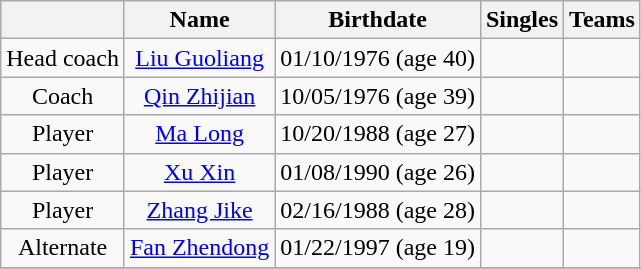<table class="wikitable" style="text-align: center;">
<tr>
<th></th>
<th>Name</th>
<th>Birthdate</th>
<th>Singles</th>
<th>Teams</th>
</tr>
<tr>
<td>Head coach</td>
<td><a href='#'>Liu Guoliang</a></td>
<td>01/10/1976 (age 40)</td>
<td></td>
<td></td>
</tr>
<tr>
<td>Coach</td>
<td><a href='#'>Qin Zhijian</a></td>
<td>10/05/1976 (age 39)</td>
<td></td>
<td></td>
</tr>
<tr>
<td>Player</td>
<td><a href='#'>Ma Long</a></td>
<td>10/20/1988 (age 27)</td>
<td></td>
<td></td>
</tr>
<tr>
<td>Player</td>
<td><a href='#'>Xu Xin</a></td>
<td>01/08/1990 (age 26)</td>
<td></td>
<td></td>
</tr>
<tr>
<td>Player</td>
<td><a href='#'>Zhang Jike</a></td>
<td>02/16/1988 (age 28)</td>
<td></td>
<td></td>
</tr>
<tr>
<td>Alternate</td>
<td><a href='#'>Fan Zhendong</a></td>
<td>01/22/1997 (age 19)</td>
<td></td>
<td></td>
</tr>
<tr>
</tr>
</table>
